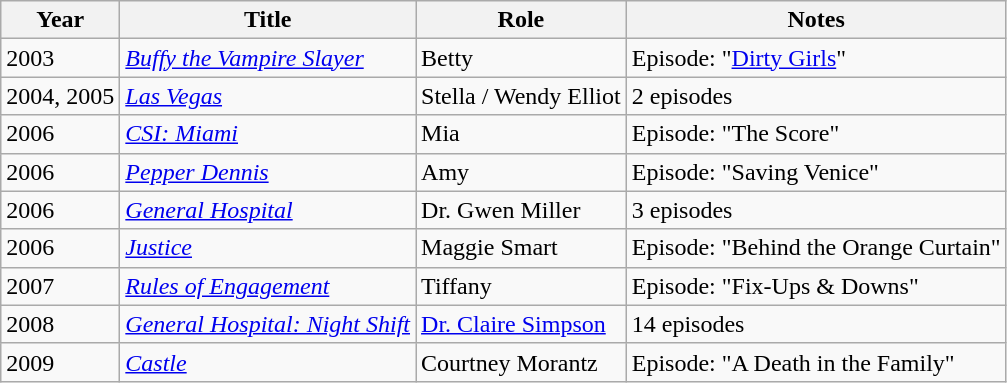<table class="wikitable sortable">
<tr>
<th>Year</th>
<th>Title</th>
<th>Role</th>
<th>Notes</th>
</tr>
<tr>
<td>2003</td>
<td><em><a href='#'>Buffy the Vampire Slayer</a></em></td>
<td>Betty</td>
<td>Episode: "<a href='#'>Dirty Girls</a>"</td>
</tr>
<tr>
<td>2004, 2005</td>
<td><a href='#'><em>Las Vegas</em></a></td>
<td>Stella / Wendy Elliot</td>
<td>2 episodes</td>
</tr>
<tr>
<td>2006</td>
<td><em><a href='#'>CSI: Miami</a></em></td>
<td>Mia</td>
<td>Episode: "The Score"</td>
</tr>
<tr>
<td>2006</td>
<td><em><a href='#'>Pepper Dennis</a></em></td>
<td>Amy</td>
<td>Episode: "Saving Venice"</td>
</tr>
<tr>
<td>2006</td>
<td><em><a href='#'>General Hospital</a></em></td>
<td>Dr. Gwen Miller</td>
<td>3 episodes</td>
</tr>
<tr>
<td>2006</td>
<td><a href='#'><em>Justice</em></a></td>
<td>Maggie Smart</td>
<td>Episode: "Behind the Orange Curtain"</td>
</tr>
<tr>
<td>2007</td>
<td><a href='#'><em>Rules of Engagement</em></a></td>
<td>Tiffany</td>
<td>Episode: "Fix-Ups & Downs"</td>
</tr>
<tr>
<td>2008</td>
<td><em><a href='#'>General Hospital: Night Shift</a></em></td>
<td><a href='#'>Dr. Claire Simpson</a></td>
<td>14 episodes</td>
</tr>
<tr>
<td>2009</td>
<td><a href='#'><em>Castle</em></a></td>
<td>Courtney Morantz</td>
<td>Episode: "A Death in the Family"</td>
</tr>
</table>
